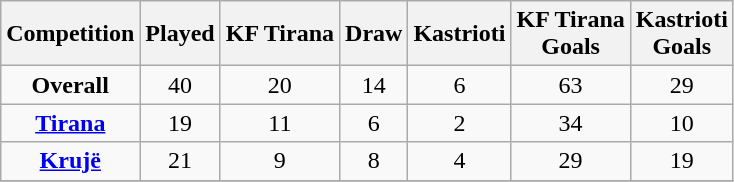<table class=wikitable style="text-align:center">
<tr>
<th>Competition</th>
<th>Played</th>
<th>KF Tirana</th>
<th>Draw</th>
<th>Kastrioti</th>
<th>KF Tirana <br> Goals</th>
<th>Kastrioti <br> Goals</th>
</tr>
<tr>
<td><strong>Overall</strong></td>
<td>40</td>
<td>20</td>
<td>14</td>
<td>6</td>
<td>63</td>
<td>29</td>
</tr>
<tr>
<td><strong><a href='#'>Tirana</a></strong></td>
<td>19</td>
<td>11</td>
<td>6</td>
<td>2</td>
<td>34</td>
<td>10</td>
</tr>
<tr>
<td><strong><a href='#'>Krujë</a></strong></td>
<td>21</td>
<td>9</td>
<td>8</td>
<td>4</td>
<td>29</td>
<td>19</td>
</tr>
<tr>
</tr>
</table>
